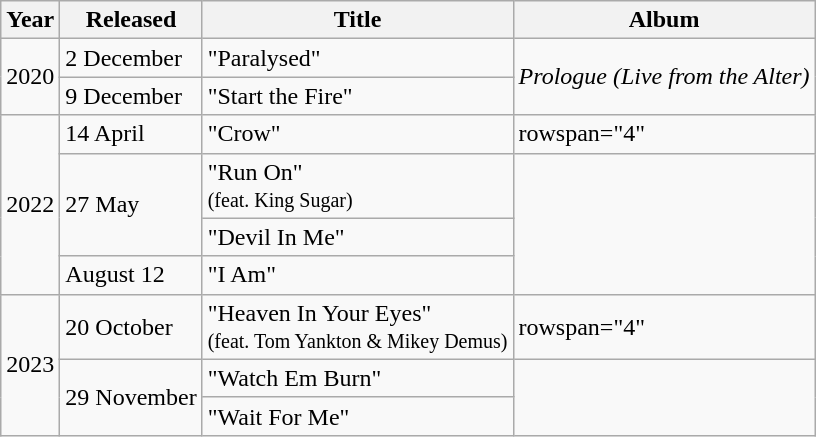<table class="wikitable">
<tr>
<th>Year</th>
<th>Released</th>
<th>Title</th>
<th>Album</th>
</tr>
<tr>
<td rowspan="2">2020</td>
<td>2 December</td>
<td>"Paralysed"</td>
<td rowspan="2"><em>Prologue (Live from the Alter)</em></td>
</tr>
<tr>
<td>9 December</td>
<td>"Start the Fire"</td>
</tr>
<tr>
<td rowspan="4">2022</td>
<td>14 April</td>
<td>"Crow"</td>
<td>rowspan="4" </td>
</tr>
<tr>
<td rowspan="2">27 May</td>
<td>"Run On"<br><small>(feat. King Sugar)</small></td>
</tr>
<tr>
<td>"Devil In Me"</td>
</tr>
<tr>
<td>August 12</td>
<td>"I Am"</td>
</tr>
<tr>
<td rowspan="5">2023</td>
<td>20 October</td>
<td>"Heaven In Your Eyes"<br><small>(feat. Tom Yankton & Mikey Demus)</small></td>
<td>rowspan="4" </td>
</tr>
<tr>
<td rowspan="6">29 November</td>
<td>"Watch Em Burn"</td>
</tr>
<tr>
<td>"Wait For Me"</td>
</tr>
</table>
